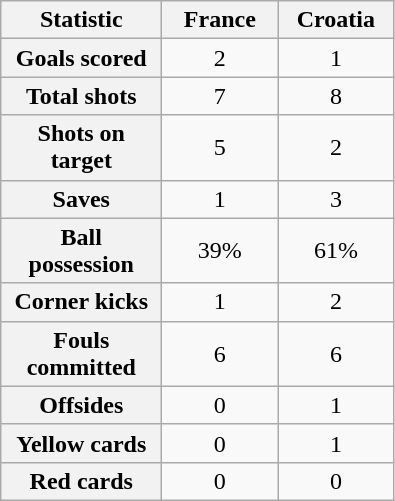<table class="wikitable plainrowheaders" style="text-align:center">
<tr>
<th scope="col" style="width:100px">Statistic</th>
<th scope="col" style="width:70px">France</th>
<th scope="col" style="width:70px">Croatia</th>
</tr>
<tr>
<th scope=row>Goals scored</th>
<td>2</td>
<td>1</td>
</tr>
<tr>
<th scope=row>Total shots</th>
<td>7</td>
<td>8</td>
</tr>
<tr>
<th scope=row>Shots on target</th>
<td>5</td>
<td>2</td>
</tr>
<tr>
<th scope=row>Saves</th>
<td>1</td>
<td>3</td>
</tr>
<tr>
<th scope=row>Ball possession</th>
<td>39%</td>
<td>61%</td>
</tr>
<tr>
<th scope=row>Corner kicks</th>
<td>1</td>
<td>2</td>
</tr>
<tr>
<th scope=row>Fouls committed</th>
<td>6</td>
<td>6</td>
</tr>
<tr>
<th scope=row>Offsides</th>
<td>0</td>
<td>1</td>
</tr>
<tr>
<th scope=row>Yellow cards</th>
<td>0</td>
<td>1</td>
</tr>
<tr>
<th scope=row>Red cards</th>
<td>0</td>
<td>0</td>
</tr>
</table>
